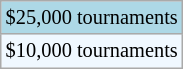<table class=wikitable style=font-size:85%>
<tr style="background:lightblue;">
<td>$25,000 tournaments</td>
</tr>
<tr style="background:#f0f8ff;">
<td>$10,000 tournaments</td>
</tr>
</table>
